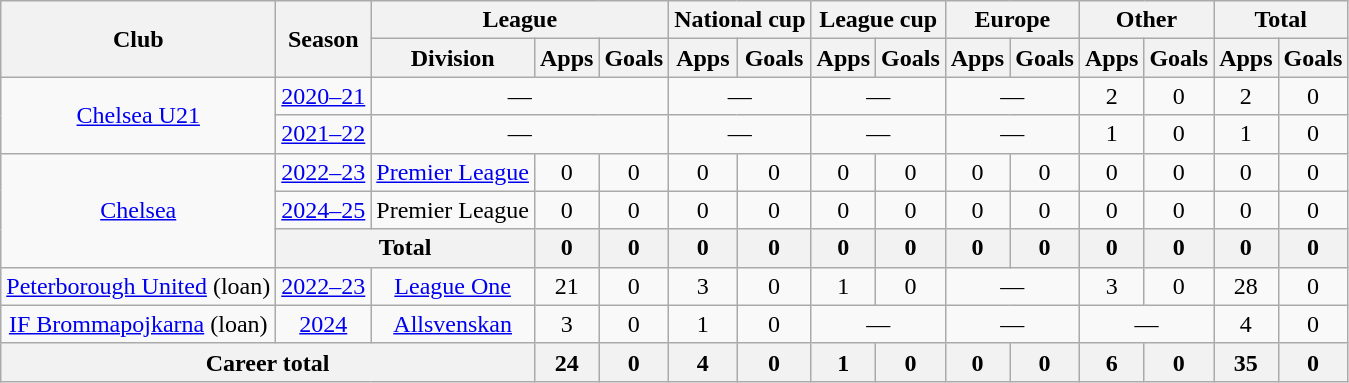<table class="wikitable" style="text-align: center">
<tr>
<th rowspan="2">Club</th>
<th rowspan="2">Season</th>
<th colspan="3">League</th>
<th colspan="2">National cup</th>
<th colspan="2">League cup</th>
<th colspan="2">Europe</th>
<th colspan="2">Other</th>
<th colspan="2">Total</th>
</tr>
<tr>
<th>Division</th>
<th>Apps</th>
<th>Goals</th>
<th>Apps</th>
<th>Goals</th>
<th>Apps</th>
<th>Goals</th>
<th>Apps</th>
<th>Goals</th>
<th>Apps</th>
<th>Goals</th>
<th>Apps</th>
<th>Goals</th>
</tr>
<tr>
<td rowspan=2><a href='#'>Chelsea U21</a></td>
<td><a href='#'>2020–21</a></td>
<td colspan=3>—</td>
<td colspan=2>—</td>
<td colspan=2>—</td>
<td colspan=2>—</td>
<td>2</td>
<td>0</td>
<td>2</td>
<td>0</td>
</tr>
<tr>
<td><a href='#'>2021–22</a></td>
<td colspan=3>—</td>
<td colspan=2>—</td>
<td colspan=2>—</td>
<td colspan=2>—</td>
<td>1</td>
<td>0</td>
<td>1</td>
<td>0</td>
</tr>
<tr>
<td rowspan=3><a href='#'>Chelsea</a></td>
<td><a href='#'>2022–23</a></td>
<td><a href='#'>Premier League</a></td>
<td>0</td>
<td>0</td>
<td>0</td>
<td>0</td>
<td>0</td>
<td>0</td>
<td>0</td>
<td>0</td>
<td>0</td>
<td>0</td>
<td>0</td>
<td>0</td>
</tr>
<tr>
<td><a href='#'>2024–25</a></td>
<td>Premier League</td>
<td>0</td>
<td>0</td>
<td>0</td>
<td>0</td>
<td>0</td>
<td>0</td>
<td>0</td>
<td>0</td>
<td>0</td>
<td>0</td>
<td>0</td>
<td>0</td>
</tr>
<tr>
<th colspan="2">Total</th>
<th>0</th>
<th>0</th>
<th>0</th>
<th>0</th>
<th>0</th>
<th>0</th>
<th>0</th>
<th>0</th>
<th>0</th>
<th>0</th>
<th>0</th>
<th>0</th>
</tr>
<tr>
<td><a href='#'>Peterborough United</a> (loan)</td>
<td><a href='#'>2022–23</a></td>
<td><a href='#'>League One</a></td>
<td>21</td>
<td>0</td>
<td>3</td>
<td>0</td>
<td>1</td>
<td>0</td>
<td colspan=2>—</td>
<td>3</td>
<td>0</td>
<td>28</td>
<td>0</td>
</tr>
<tr>
<td><a href='#'>IF Brommapojkarna</a> (loan)</td>
<td><a href='#'>2024</a></td>
<td><a href='#'>Allsvenskan</a></td>
<td>3</td>
<td>0</td>
<td>1</td>
<td>0</td>
<td colspan=2>—</td>
<td colspan=2>—</td>
<td colspan=2>—</td>
<td>4</td>
<td>0</td>
</tr>
<tr>
<th colspan="3">Career total</th>
<th>24</th>
<th>0</th>
<th>4</th>
<th>0</th>
<th>1</th>
<th>0</th>
<th>0</th>
<th>0</th>
<th>6</th>
<th>0</th>
<th>35</th>
<th>0</th>
</tr>
</table>
